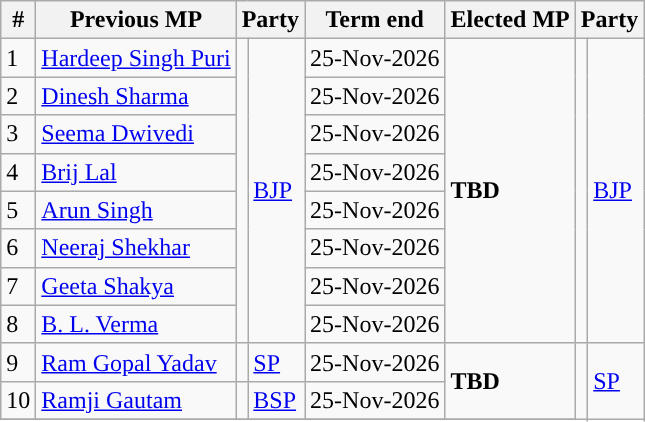<table class="wikitable sortable">
<tr>
<th>#</th>
<th>Previous MP</th>
<th colspan="2">Party</th>
<th>Term end</th>
<th>Elected MP</th>
<th colspan="2">Party</th>
</tr>
<tr>
<td>1</td>
<td><a href='#'>Hardeep Singh Puri</a></td>
<td rowspan=8></td>
<td rowspan="8"><a href='#'>BJP</a></td>
<td>25-Nov-2026</td>
<td rowspan="8"><strong>TBD</strong></td>
<td rowspan=8></td>
<td rowspan="8"><a href='#'>BJP</a></td>
</tr>
<tr>
<td>2</td>
<td><a href='#'>Dinesh Sharma</a></td>
<td>25-Nov-2026</td>
</tr>
<tr>
<td>3</td>
<td><a href='#'>Seema Dwivedi</a></td>
<td>25-Nov-2026</td>
</tr>
<tr>
<td>4</td>
<td><a href='#'>Brij Lal</a></td>
<td>25-Nov-2026</td>
</tr>
<tr>
<td>5</td>
<td><a href='#'>Arun Singh</a></td>
<td>25-Nov-2026</td>
</tr>
<tr>
<td>6</td>
<td><a href='#'>Neeraj Shekhar</a></td>
<td>25-Nov-2026</td>
</tr>
<tr>
<td>7</td>
<td><a href='#'>Geeta Shakya</a></td>
<td>25-Nov-2026</td>
</tr>
<tr>
<td>8</td>
<td><a href='#'>B. L. Verma</a></td>
<td>25-Nov-2026</td>
</tr>
<tr>
<td>9</td>
<td><a href='#'>Ram Gopal Yadav</a></td>
<td></td>
<td><a href='#'>SP</a></td>
<td>25-Nov-2026</td>
<td rowspan="2"><strong>TBD</strong></td>
<td rowspan=8></td>
<td rowspan="8"><a href='#'>SP</a></td>
</tr>
<tr>
<td>10</td>
<td><a href='#'>Ramji Gautam</a></td>
<td></td>
<td><a href='#'>BSP</a></td>
<td>25-Nov-2026</td>
</tr>
<tr>
</tr>
</table>
